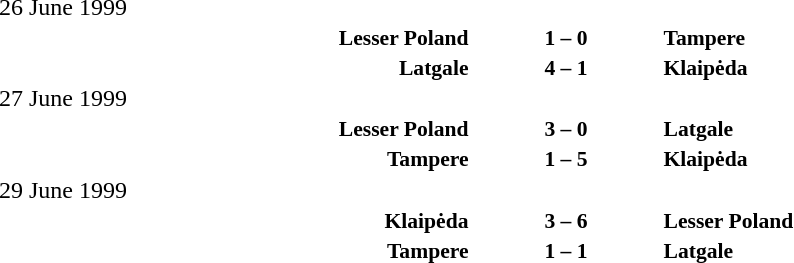<table width=100% cellspacing=1>
<tr>
<th width=25%></th>
<th width=10%></th>
<th></th>
</tr>
<tr>
<td>26 June 1999</td>
</tr>
<tr style=font-size:90%>
<td align=right><strong>Lesser Poland</strong></td>
<td align=center><strong>1 – 0</strong></td>
<td><strong>Tampere</strong></td>
</tr>
<tr style=font-size:90%>
<td align=right><strong>Latgale</strong></td>
<td align=center><strong>4 – 1</strong></td>
<td><strong>Klaipėda</strong></td>
</tr>
<tr>
<td>27 June 1999</td>
</tr>
<tr style=font-size:90%>
<td align=right><strong>Lesser Poland</strong></td>
<td align=center><strong>3 – 0</strong></td>
<td><strong>Latgale</strong></td>
</tr>
<tr style=font-size:90%>
<td align=right><strong>Tampere</strong></td>
<td align=center><strong>1 – 5</strong></td>
<td><strong>Klaipėda</strong></td>
</tr>
<tr>
<td>29 June 1999</td>
</tr>
<tr style=font-size:90%>
<td align=right><strong>Klaipėda</strong></td>
<td align=center><strong>3 – 6</strong></td>
<td><strong>Lesser Poland</strong></td>
</tr>
<tr style=font-size:90%>
<td align=right><strong>Tampere</strong></td>
<td align=center><strong>1 – 1</strong></td>
<td><strong>Latgale</strong></td>
</tr>
</table>
